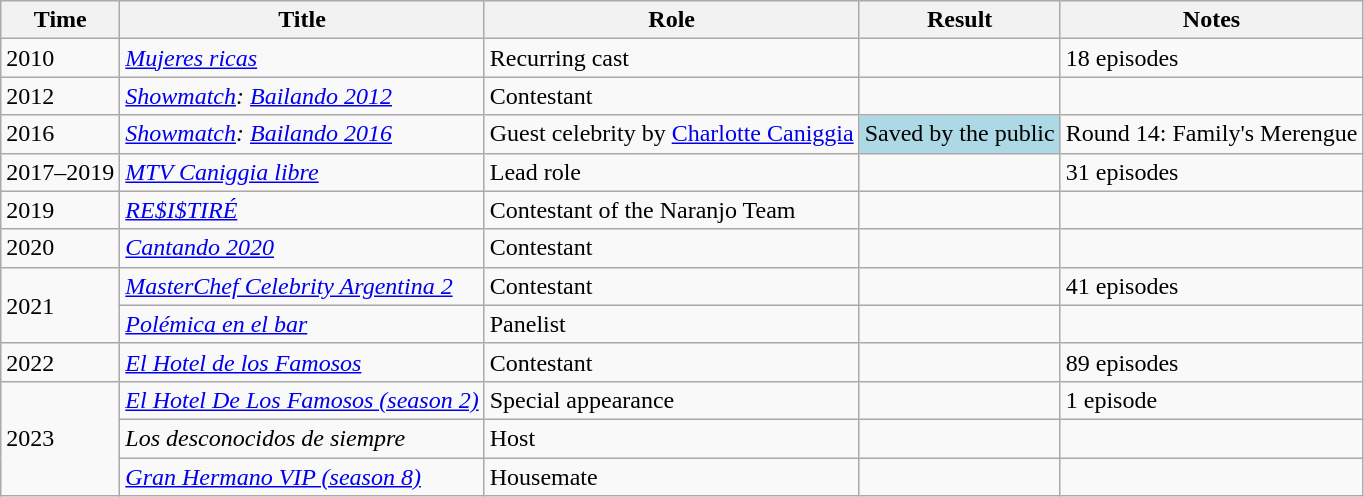<table class="wikitable">
<tr>
<th>Time</th>
<th>Title</th>
<th>Role</th>
<th>Result</th>
<th>Notes</th>
</tr>
<tr>
<td>2010</td>
<td><em><a href='#'>Mujeres ricas</a></em></td>
<td>Recurring cast</td>
<td></td>
<td>18 episodes</td>
</tr>
<tr>
<td>2012</td>
<td><em><a href='#'>Showmatch</a>: <a href='#'>Bailando 2012</a></em></td>
<td>Contestant</td>
<td></td>
<td></td>
</tr>
<tr>
<td>2016</td>
<td><em><a href='#'>Showmatch</a>: <a href='#'>Bailando 2016</a></em></td>
<td>Guest celebrity by <a href='#'>Charlotte Caniggia</a></td>
<td bgcolor="lightblue">Saved by the public</td>
<td>Round 14: Family's Merengue</td>
</tr>
<tr>
<td>2017–2019</td>
<td><em><a href='#'>MTV Caniggia libre</a></em></td>
<td>Lead role</td>
<td></td>
<td>31 episodes</td>
</tr>
<tr>
<td>2019</td>
<td><em><a href='#'>RE$I$TIRÉ</a></em></td>
<td>Contestant of the Naranjo Team</td>
<td></td>
<td></td>
</tr>
<tr>
<td>2020</td>
<td><em><a href='#'>Cantando 2020</a></em></td>
<td>Contestant</td>
<td></td>
<td></td>
</tr>
<tr>
<td rowspan="2">2021</td>
<td><em><a href='#'>MasterChef Celebrity Argentina 2</a></em></td>
<td>Contestant</td>
<td></td>
<td>41 episodes</td>
</tr>
<tr>
<td><em><a href='#'>Polémica en el bar</a></em></td>
<td>Panelist</td>
<td></td>
<td></td>
</tr>
<tr>
<td>2022</td>
<td><em><a href='#'>El Hotel de los Famosos</a></em></td>
<td>Contestant</td>
<td></td>
<td>89 episodes</td>
</tr>
<tr>
<td rowspan="3">2023</td>
<td><em><a href='#'>El Hotel De Los Famosos (season 2)</a></em></td>
<td>Special appearance</td>
<td></td>
<td>1 episode</td>
</tr>
<tr>
<td><em>Los desconocidos de siempre</em></td>
<td>Host</td>
<td></td>
<td></td>
</tr>
<tr>
<td><em><a href='#'>Gran Hermano VIP (season 8)</a></em></td>
<td>Housemate</td>
<td></td>
<td></td>
</tr>
</table>
